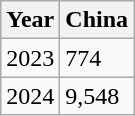<table class="wikitable">
<tr>
<th>Year</th>
<th>China</th>
</tr>
<tr>
<td>2023</td>
<td>774</td>
</tr>
<tr>
<td>2024</td>
<td>9,548</td>
</tr>
</table>
